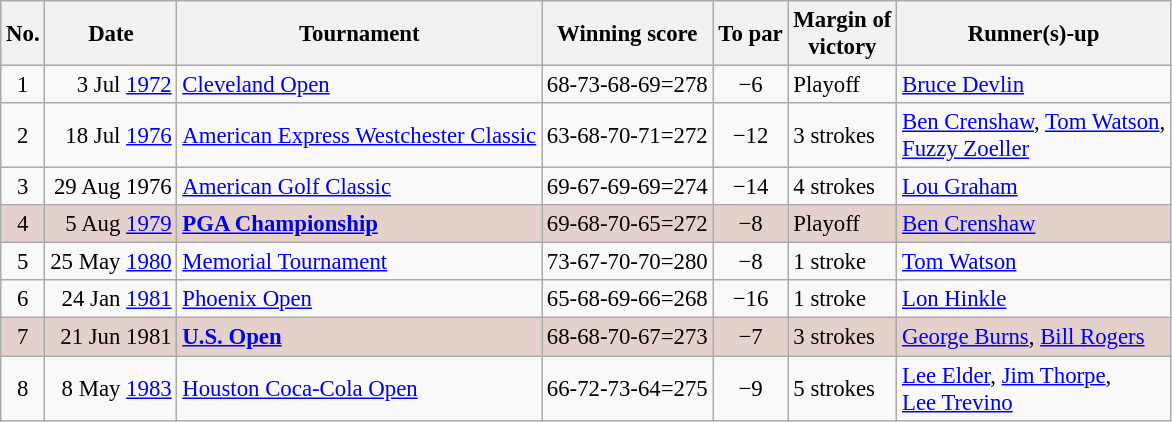<table class="wikitable" style="font-size:95%;">
<tr>
<th>No.</th>
<th>Date</th>
<th>Tournament</th>
<th>Winning score</th>
<th>To par</th>
<th>Margin of<br>victory</th>
<th>Runner(s)-up</th>
</tr>
<tr>
<td align=center>1</td>
<td align=right>3 Jul <a href='#'>1972</a></td>
<td><a href='#'>Cleveland Open</a></td>
<td>68-73-68-69=278</td>
<td align=center>−6</td>
<td>Playoff</td>
<td> <a href='#'>Bruce Devlin</a></td>
</tr>
<tr>
<td align=center>2</td>
<td align=right>18 Jul <a href='#'>1976</a></td>
<td><a href='#'>American Express Westchester Classic</a></td>
<td>63-68-70-71=272</td>
<td align=center>−12</td>
<td>3 strokes</td>
<td> <a href='#'>Ben Crenshaw</a>,  <a href='#'>Tom Watson</a>,<br> <a href='#'>Fuzzy Zoeller</a></td>
</tr>
<tr>
<td align=center>3</td>
<td align=right>29 Aug 1976</td>
<td><a href='#'>American Golf Classic</a></td>
<td>69-67-69-69=274</td>
<td align=center>−14</td>
<td>4 strokes</td>
<td> <a href='#'>Lou Graham</a></td>
</tr>
<tr style="background:#e5d1cb;">
<td align=center>4</td>
<td align=right>5 Aug <a href='#'>1979</a></td>
<td><strong><a href='#'>PGA Championship</a></strong></td>
<td>69-68-70-65=272</td>
<td align=center>−8</td>
<td>Playoff</td>
<td> <a href='#'>Ben Crenshaw</a></td>
</tr>
<tr>
<td align=center>5</td>
<td align=right>25 May <a href='#'>1980</a></td>
<td><a href='#'>Memorial Tournament</a></td>
<td>73-67-70-70=280</td>
<td align=center>−8</td>
<td>1 stroke</td>
<td> <a href='#'>Tom Watson</a></td>
</tr>
<tr>
<td align=center>6</td>
<td align=right>24 Jan <a href='#'>1981</a></td>
<td><a href='#'>Phoenix Open</a></td>
<td>65-68-69-66=268</td>
<td align=center>−16</td>
<td>1 stroke</td>
<td> <a href='#'>Lon Hinkle</a></td>
</tr>
<tr style="background:#e5d1cb;">
<td align=center>7</td>
<td align=right>21 Jun 1981</td>
<td><strong><a href='#'>U.S. Open</a></strong></td>
<td>68-68-70-67=273</td>
<td align=center>−7</td>
<td>3 strokes</td>
<td> <a href='#'>George Burns</a>,  <a href='#'>Bill Rogers</a></td>
</tr>
<tr>
<td align=center>8</td>
<td align=right>8 May <a href='#'>1983</a></td>
<td><a href='#'>Houston Coca-Cola Open</a></td>
<td>66-72-73-64=275</td>
<td align=center>−9</td>
<td>5 strokes</td>
<td> <a href='#'>Lee Elder</a>,  <a href='#'>Jim Thorpe</a>,<br> <a href='#'>Lee Trevino</a></td>
</tr>
</table>
